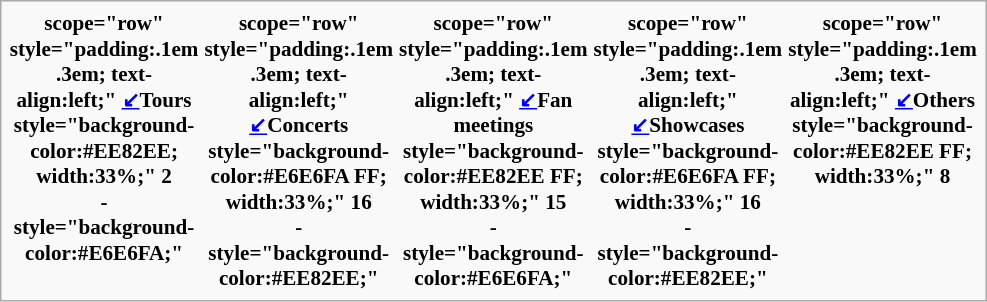<table class="infobox" style="width:22em; font-size: 88%; text-align:center;">
<tr>
<th>scope="row" style="padding:.1em .3em; text-align:left;"  <span><a href='#'>↙</a></span>Tours<br> style="background-color:#EE82EE; width:33%;"  2<br>- style="background-color:#E6E6FA;"</th>
<th>scope="row" style="padding:.1em .3em; text-align:left;"  <span><a href='#'>↙</a></span>Concerts<br> style="background-color:#E6E6FA FF; width:33%;"  16<br>- style="background-color:#EE82EE;"</th>
<th>scope="row" style="padding:.1em .3em; text-align:left;"  <span><a href='#'>↙</a></span>Fan meetings<br> style="background-color:#EE82EE FF; width:33%;"  15<br>- style="background-color:#E6E6FA;"</th>
<th>scope="row" style="padding:.1em .3em; text-align:left;"  <span><a href='#'>↙</a></span>Showcases<br> style="background-color:#E6E6FA FF; width:33%;"  16<br>- style="background-color:#EE82EE;"</th>
<th>scope="row" style="padding:.1em .3em; text-align:left;"  <span><a href='#'>↙</a></span>Others<br> style="background-color:#EE82EE FF; width:33%;"  8</th>
</tr>
</table>
